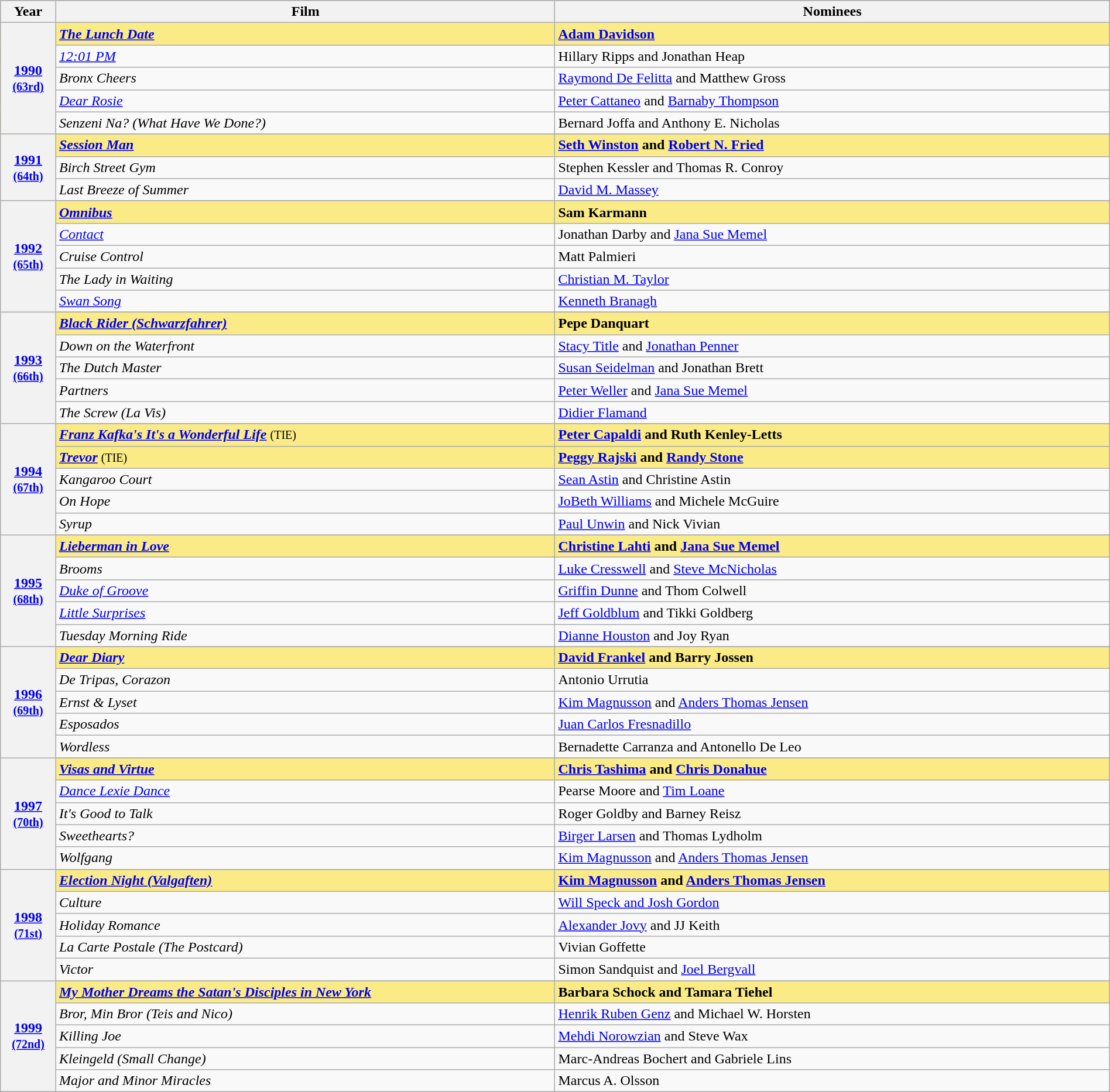<table class="wikitable" style="width:100%">
<tr bgcolor="#bebebe">
<th width="5%">Year</th>
<th width="45%">Film</th>
<th width="50%">Nominees</th>
</tr>
<tr style="background:#FAEB86">
<th rowspan="5"><a href='#'>1990</a><br><small><a href='#'>(63rd)</a></small></th>
<td><strong><em><a href='#'>The Lunch Date</a></em></strong></td>
<td><strong><a href='#'>Adam Davidson</a></strong></td>
</tr>
<tr>
<td><em><a href='#'>12:01 PM</a></em></td>
<td>Hillary Ripps and Jonathan Heap</td>
</tr>
<tr>
<td><em>Bronx Cheers</em></td>
<td><a href='#'>Raymond De Felitta</a> and Matthew Gross</td>
</tr>
<tr>
<td><em><a href='#'>Dear Rosie</a></em></td>
<td><a href='#'>Peter Cattaneo</a> and <a href='#'>Barnaby Thompson</a></td>
</tr>
<tr>
<td><em>Senzeni Na? (What Have We Done?)</em></td>
<td>Bernard Joffa and Anthony E. Nicholas</td>
</tr>
<tr>
<th rowspan="4" style="text-align:center"><a href='#'>1991</a><br><small><a href='#'>(64th)</a></small></th>
</tr>
<tr style="background:#FAEB86">
<td><strong><em><a href='#'>Session Man</a></em></strong></td>
<td><strong><a href='#'>Seth Winston</a> and <a href='#'>Robert N. Fried</a></strong></td>
</tr>
<tr>
<td><em>Birch Street Gym</em></td>
<td>Stephen Kessler and Thomas R. Conroy</td>
</tr>
<tr>
<td><em>Last Breeze of Summer</em></td>
<td><a href='#'>David M. Massey</a></td>
</tr>
<tr>
<th rowspan="6" style="text-align:center"><a href='#'>1992</a><br><small><a href='#'>(65th)</a></small></th>
</tr>
<tr style="background:#FAEB86">
<td><strong><em><a href='#'>Omnibus</a></em></strong></td>
<td><strong>Sam Karmann</strong></td>
</tr>
<tr>
<td><em><a href='#'>Contact</a></em></td>
<td>Jonathan Darby and <a href='#'>Jana Sue Memel</a></td>
</tr>
<tr>
<td><em>Cruise Control</em></td>
<td>Matt Palmieri</td>
</tr>
<tr>
<td><em>The Lady in Waiting</em></td>
<td><a href='#'>Christian M. Taylor</a></td>
</tr>
<tr>
<td><em><a href='#'>Swan Song</a></em></td>
<td><a href='#'>Kenneth Branagh</a></td>
</tr>
<tr>
<th rowspan="6" style="text-align:center"><a href='#'>1993</a><br><small><a href='#'>(66th)</a></small></th>
</tr>
<tr style="background:#FAEB86">
<td><strong><em><a href='#'>Black Rider (Schwarzfahrer)</a></em></strong></td>
<td><strong>Pepe Danquart</strong></td>
</tr>
<tr>
<td><em>Down on the Waterfront</em></td>
<td><a href='#'>Stacy Title</a> and <a href='#'>Jonathan Penner</a></td>
</tr>
<tr>
<td><em>The Dutch Master</em></td>
<td><a href='#'>Susan Seidelman</a> and Jonathan Brett</td>
</tr>
<tr>
<td><em>Partners</em></td>
<td><a href='#'>Peter Weller</a> and <a href='#'>Jana Sue Memel</a></td>
</tr>
<tr>
<td><em>The Screw (La Vis)</em></td>
<td><a href='#'>Didier Flamand</a></td>
</tr>
<tr>
<th rowspan="6" style="text-align:center"><a href='#'>1994</a><br><small><a href='#'>(67th)</a></small> <br></th>
</tr>
<tr style="background:#FAEB86">
<td><strong><em><a href='#'>Franz Kafka's It's a Wonderful Life</a></em></strong> <small>(TIE)</small></td>
<td><strong><a href='#'>Peter Capaldi</a> and Ruth Kenley-Letts</strong></td>
</tr>
<tr style="background:#FAEB86">
<td><strong><em><a href='#'>Trevor</a></em></strong> <small>(TIE)</small></td>
<td><strong><a href='#'>Peggy Rajski</a> and <a href='#'>Randy Stone</a></strong></td>
</tr>
<tr>
<td><em>Kangaroo Court</em></td>
<td><a href='#'>Sean Astin</a> and Christine Astin</td>
</tr>
<tr>
<td><em>On Hope</em></td>
<td><a href='#'>JoBeth Williams</a> and Michele McGuire</td>
</tr>
<tr>
<td><em>Syrup</em></td>
<td><a href='#'>Paul Unwin</a> and Nick Vivian</td>
</tr>
<tr>
<th rowspan="6" style="text-align:center"><a href='#'>1995</a><br><small><a href='#'>(68th)</a></small></th>
</tr>
<tr style="background:#FAEB86">
<td><strong><em><a href='#'>Lieberman in Love</a></em></strong></td>
<td><strong><a href='#'>Christine Lahti</a> and <a href='#'>Jana Sue Memel</a></strong></td>
</tr>
<tr>
<td><em>Brooms</em></td>
<td><a href='#'>Luke Cresswell</a> and <a href='#'>Steve McNicholas</a></td>
</tr>
<tr>
<td><em><a href='#'>Duke of Groove</a></em></td>
<td><a href='#'>Griffin Dunne</a> and Thom Colwell</td>
</tr>
<tr>
<td><em><a href='#'>Little Surprises</a></em></td>
<td><a href='#'>Jeff Goldblum</a> and Tikki Goldberg</td>
</tr>
<tr>
<td><em>Tuesday Morning Ride</em></td>
<td><a href='#'>Dianne Houston</a> and Joy Ryan</td>
</tr>
<tr>
<th rowspan="6" style="text-align:center"><a href='#'>1996</a><br><small><a href='#'>(69th)</a></small></th>
</tr>
<tr style="background:#FAEB86">
<td><strong><em><a href='#'>Dear Diary</a></em></strong></td>
<td><strong><a href='#'>David Frankel</a> and Barry Jossen</strong></td>
</tr>
<tr>
<td><em>De Tripas, Corazon</em></td>
<td>Antonio Urrutia</td>
</tr>
<tr>
<td><em>Ernst & Lyset</em></td>
<td><a href='#'>Kim Magnusson</a> and <a href='#'>Anders Thomas Jensen</a></td>
</tr>
<tr>
<td><em>Esposados</em></td>
<td><a href='#'>Juan Carlos Fresnadillo</a></td>
</tr>
<tr>
<td><em>Wordless</em></td>
<td>Bernadette Carranza and Antonello De Leo</td>
</tr>
<tr>
<th rowspan="6" style="text-align:center"><a href='#'>1997</a><br><small><a href='#'>(70th)</a></small></th>
</tr>
<tr style="background:#FAEB86">
<td><strong><em><a href='#'>Visas and Virtue</a></em></strong></td>
<td><strong><a href='#'>Chris Tashima</a> and <a href='#'>Chris Donahue</a></strong></td>
</tr>
<tr>
<td><em><a href='#'>Dance Lexie Dance</a></em></td>
<td>Pearse Moore and <a href='#'>Tim Loane</a></td>
</tr>
<tr>
<td><em>It's Good to Talk</em></td>
<td>Roger Goldby and Barney Reisz</td>
</tr>
<tr>
<td><em>Sweethearts?</em></td>
<td><a href='#'>Birger Larsen</a> and Thomas Lydholm</td>
</tr>
<tr>
<td><em>Wolfgang</em></td>
<td><a href='#'>Kim Magnusson</a> and <a href='#'>Anders Thomas Jensen</a></td>
</tr>
<tr>
<th rowspan="6" style="text-align:center"><a href='#'>1998</a><br><small><a href='#'>(71st)</a></small></th>
</tr>
<tr style="background:#FAEB86">
<td><strong><em><a href='#'>Election Night (Valgaften)</a></em></strong></td>
<td><strong><a href='#'>Kim Magnusson</a> and <a href='#'>Anders Thomas Jensen</a></strong></td>
</tr>
<tr>
<td><em>Culture</em></td>
<td><a href='#'>Will Speck and Josh Gordon</a></td>
</tr>
<tr>
<td><em>Holiday Romance</em></td>
<td><a href='#'>Alexander Jovy</a> and JJ Keith</td>
</tr>
<tr>
<td><em>La Carte Postale (The Postcard)</em></td>
<td>Vivian Goffette</td>
</tr>
<tr>
<td><em>Victor</em></td>
<td>Simon Sandquist and <a href='#'>Joel Bergvall</a></td>
</tr>
<tr>
<th rowspan="6" style="text-align:center"><a href='#'>1999</a> <small><a href='#'>(72nd)</a></small></th>
</tr>
<tr style="background:#FAEB86">
<td><strong><em><a href='#'>My Mother Dreams the Satan's Disciples in New York</a></em></strong></td>
<td><strong>Barbara Schock and Tamara Tiehel</strong></td>
</tr>
<tr>
<td><em>Bror, Min Bror (Teis and Nico)</em></td>
<td><a href='#'>Henrik Ruben Genz</a> and Michael W. Horsten</td>
</tr>
<tr>
<td><em>Killing Joe</em></td>
<td><a href='#'>Mehdi Norowzian</a> and Steve Wax</td>
</tr>
<tr>
<td><em>Kleingeld (Small Change)</em></td>
<td>Marc-Andreas Bochert and Gabriele Lins</td>
</tr>
<tr>
<td><em>Major and Minor Miracles</em></td>
<td>Marcus A. Olsson</td>
</tr>
</table>
